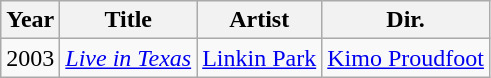<table class="wikitable sortable">
<tr>
<th>Year</th>
<th>Title</th>
<th>Artist</th>
<th>Dir.</th>
</tr>
<tr>
<td>2003</td>
<td><em><a href='#'>Live in Texas</a></em></td>
<td><a href='#'>Linkin Park</a></td>
<td><a href='#'>Kimo Proudfoot</a></td>
</tr>
</table>
